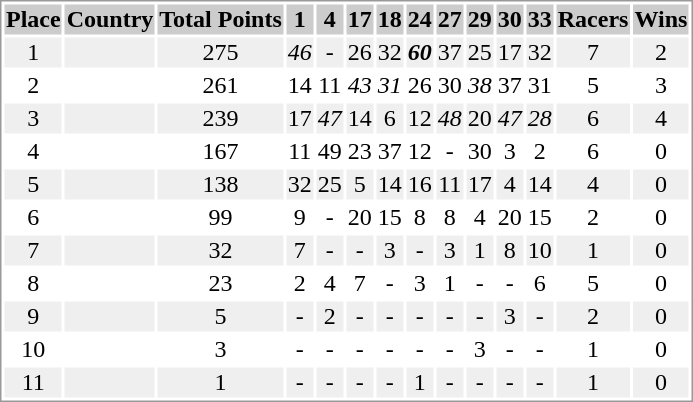<table border="0" style="border: 1px solid #999; background-color:#FFFFFF; text-align:center">
<tr align="center" bgcolor="#CCCCCC">
<th>Place</th>
<th>Country</th>
<th>Total Points</th>
<th>1</th>
<th>4</th>
<th>17</th>
<th>18</th>
<th>24</th>
<th>27</th>
<th>29</th>
<th>30</th>
<th>33</th>
<th>Racers</th>
<th>Wins</th>
</tr>
<tr bgcolor="#EFEFEF">
<td>1</td>
<td align="left"></td>
<td>275</td>
<td><em>46</em></td>
<td>-</td>
<td>26</td>
<td>32</td>
<td><strong><em>60</em></strong></td>
<td>37</td>
<td>25</td>
<td>17</td>
<td>32</td>
<td>7</td>
<td>2</td>
</tr>
<tr>
<td>2</td>
<td align="left"></td>
<td>261</td>
<td>14</td>
<td>11</td>
<td><em>43</em></td>
<td><em>31</em></td>
<td>26</td>
<td>30</td>
<td><em>38</em></td>
<td>37</td>
<td>31</td>
<td>5</td>
<td>3</td>
</tr>
<tr bgcolor="#EFEFEF">
<td>3</td>
<td align="left"></td>
<td>239</td>
<td>17</td>
<td><em>47</em></td>
<td>14</td>
<td>6</td>
<td>12</td>
<td><em>48</em></td>
<td>20</td>
<td><em>47</em></td>
<td><em>28</em></td>
<td>6</td>
<td>4</td>
</tr>
<tr>
<td>4</td>
<td align="left"></td>
<td>167</td>
<td>11</td>
<td>49</td>
<td>23</td>
<td>37</td>
<td>12</td>
<td>-</td>
<td>30</td>
<td>3</td>
<td>2</td>
<td>6</td>
<td>0</td>
</tr>
<tr bgcolor="#EFEFEF">
<td>5</td>
<td align="left"></td>
<td>138</td>
<td>32</td>
<td>25</td>
<td>5</td>
<td>14</td>
<td>16</td>
<td>11</td>
<td>17</td>
<td>4</td>
<td>14</td>
<td>4</td>
<td>0</td>
</tr>
<tr>
<td>6</td>
<td align="left"></td>
<td>99</td>
<td>9</td>
<td>-</td>
<td>20</td>
<td>15</td>
<td>8</td>
<td>8</td>
<td>4</td>
<td>20</td>
<td>15</td>
<td>2</td>
<td>0</td>
</tr>
<tr bgcolor="#EFEFEF">
<td>7</td>
<td align="left"></td>
<td>32</td>
<td>7</td>
<td>-</td>
<td>-</td>
<td>3</td>
<td>-</td>
<td>3</td>
<td>1</td>
<td>8</td>
<td>10</td>
<td>1</td>
<td>0</td>
</tr>
<tr>
<td>8</td>
<td align="left"></td>
<td>23</td>
<td>2</td>
<td>4</td>
<td>7</td>
<td>-</td>
<td>3</td>
<td>1</td>
<td>-</td>
<td>-</td>
<td>6</td>
<td>5</td>
<td>0</td>
</tr>
<tr bgcolor="#EFEFEF">
<td>9</td>
<td align="left"></td>
<td>5</td>
<td>-</td>
<td>2</td>
<td>-</td>
<td>-</td>
<td>-</td>
<td>-</td>
<td>-</td>
<td>3</td>
<td>-</td>
<td>2</td>
<td>0</td>
</tr>
<tr>
<td>10</td>
<td align="left"></td>
<td>3</td>
<td>-</td>
<td>-</td>
<td>-</td>
<td>-</td>
<td>-</td>
<td>-</td>
<td>3</td>
<td>-</td>
<td>-</td>
<td>1</td>
<td>0</td>
</tr>
<tr bgcolor="#EFEFEF">
<td>11</td>
<td align="left"></td>
<td>1</td>
<td>-</td>
<td>-</td>
<td>-</td>
<td>-</td>
<td>1</td>
<td>-</td>
<td>-</td>
<td>-</td>
<td>-</td>
<td>1</td>
<td>0</td>
</tr>
</table>
